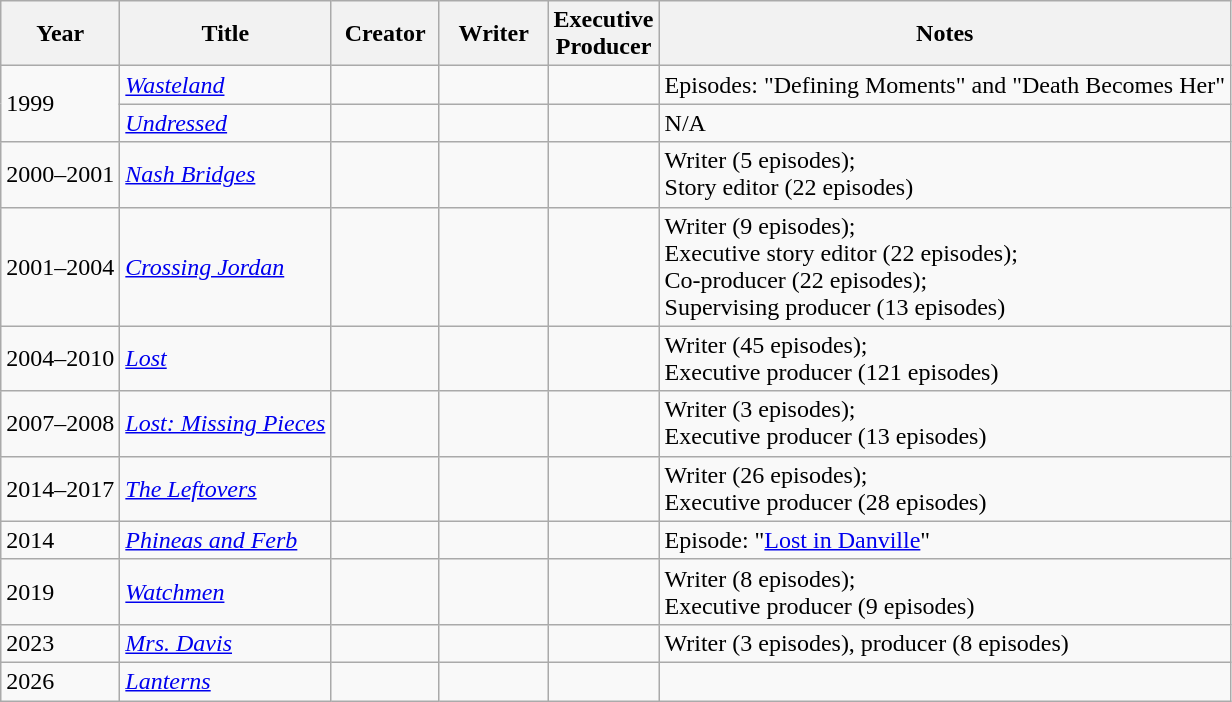<table class="wikitable">
<tr>
<th>Year</th>
<th>Title</th>
<th width="65">Creator</th>
<th width="65">Writer</th>
<th width=65>Executive Producer</th>
<th>Notes</th>
</tr>
<tr>
<td rowspan=2>1999</td>
<td><em><a href='#'>Wasteland</a></em></td>
<td></td>
<td></td>
<td></td>
<td>Episodes: "Defining Moments" and "Death Becomes Her"</td>
</tr>
<tr>
<td><em><a href='#'>Undressed</a></em></td>
<td></td>
<td></td>
<td></td>
<td>N/A</td>
</tr>
<tr>
<td>2000–2001</td>
<td><em><a href='#'>Nash Bridges</a></em></td>
<td></td>
<td></td>
<td></td>
<td>Writer (5 episodes);<br>Story editor (22 episodes)</td>
</tr>
<tr>
<td>2001–2004</td>
<td><em><a href='#'>Crossing Jordan</a></em></td>
<td></td>
<td></td>
<td></td>
<td>Writer (9 episodes);<br>Executive story editor (22 episodes);<br>Co-producer (22 episodes);<br>Supervising producer (13 episodes)</td>
</tr>
<tr>
<td>2004–2010</td>
<td><em><a href='#'>Lost</a></em></td>
<td></td>
<td></td>
<td></td>
<td>Writer (45 episodes);<br>Executive producer (121 episodes)</td>
</tr>
<tr>
<td>2007–2008</td>
<td><em><a href='#'>Lost: Missing Pieces</a></em></td>
<td></td>
<td></td>
<td></td>
<td>Writer (3 episodes);<br>Executive producer (13 episodes)</td>
</tr>
<tr>
<td>2014–2017</td>
<td><em><a href='#'>The Leftovers</a></em></td>
<td></td>
<td></td>
<td></td>
<td>Writer (26 episodes);<br>Executive producer (28 episodes)</td>
</tr>
<tr>
<td>2014</td>
<td><em><a href='#'>Phineas and Ferb</a></em></td>
<td></td>
<td></td>
<td></td>
<td>Episode: "<a href='#'>Lost in Danville</a>"</td>
</tr>
<tr>
<td>2019</td>
<td><em><a href='#'>Watchmen</a></em></td>
<td></td>
<td></td>
<td></td>
<td>Writer (8 episodes);<br>Executive producer (9 episodes)</td>
</tr>
<tr>
<td>2023</td>
<td><em><a href='#'>Mrs. Davis</a></em></td>
<td></td>
<td></td>
<td></td>
<td>Writer (3 episodes), producer (8 episodes)</td>
</tr>
<tr>
<td>2026</td>
<td><em><a href='#'>Lanterns</a></em></td>
<td></td>
<td></td>
<td></td>
<td></td>
</tr>
</table>
